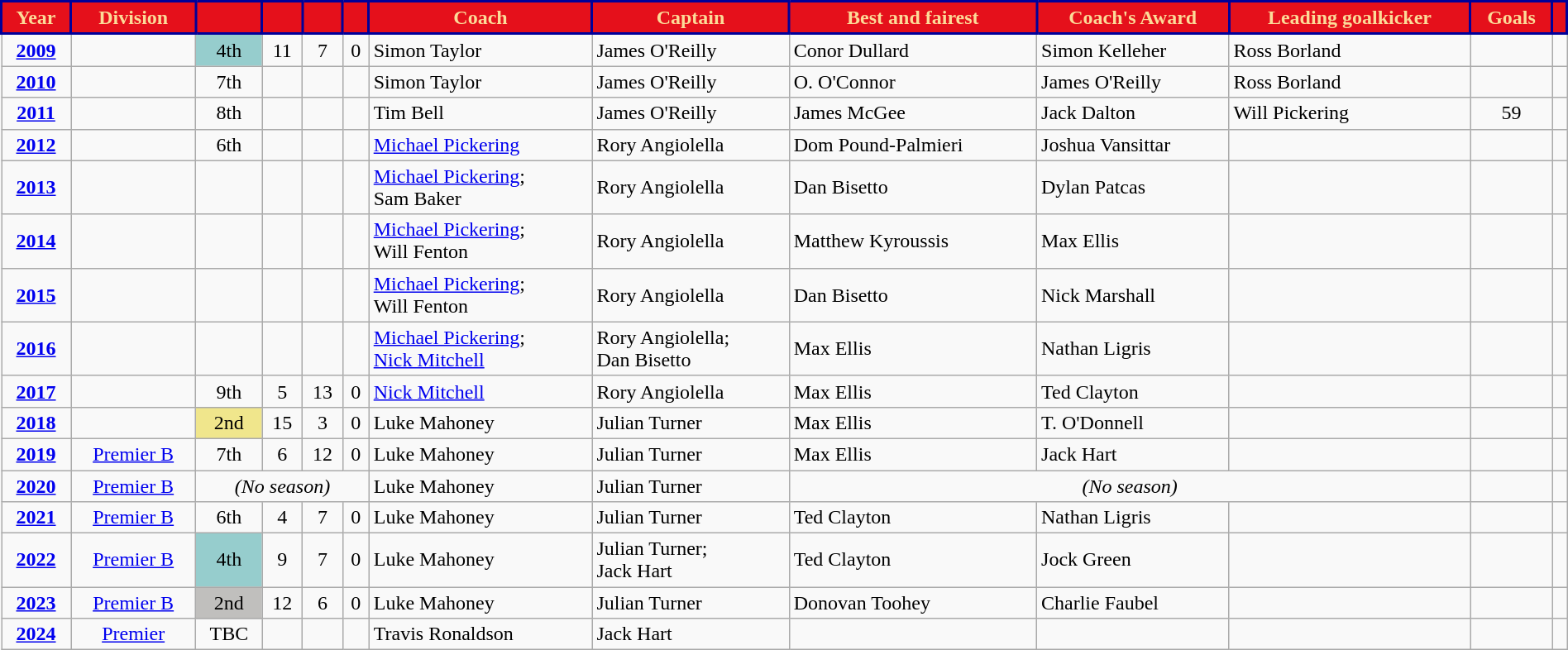<table class="wikitable"; style="width:100%;">
<tr>
<th style="background:#E5101B; color:#FCDB98; border:solid #000099 2px">Year</th>
<th style="background:#E5101B; color:#FCDB98; border:solid #000099 2px">Division</th>
<th style="background:#E5101B; color:#FCDB98; border:solid #000099 2px"></th>
<th style="background:#E5101B; color:#FCDB98; border:solid #000099 2px"></th>
<th style="background:#E5101B; color:#FCDB98; border:solid #000099 2px"></th>
<th style="background:#E5101B; color:#FCDB98; border:solid #000099 2px"></th>
<th style="background:#E5101B; color:#FCDB98; border:solid #000099 2px">Coach</th>
<th style="background:#E5101B; color:#FCDB98; border:solid #000099 2px">Captain</th>
<th style="background:#E5101B; color:#FCDB98; border:solid #000099 2px">Best and fairest</th>
<th style="background:#E5101B; color:#FCDB98; border:solid #000099 2px">Coach's Award</th>
<th style="background:#E5101B; color:#FCDB98; border:solid #000099 2px">Leading goalkicker</th>
<th style="background:#E5101B; color:#FCDB98; border:solid #000099 2px">Goals</th>
<th style="background:#E5101B; color:#FCDB98; border:solid #000099 2px"></th>
</tr>
<tr>
<td align=center><strong><a href='#'>2009</a></strong></td>
<td align=center></td>
<td style=background:#96CDCD; align=center>4th</td>
<td align=center>11</td>
<td align=center>7</td>
<td align=center>0</td>
<td>Simon Taylor</td>
<td>James O'Reilly</td>
<td>Conor Dullard</td>
<td>Simon Kelleher</td>
<td>Ross Borland</td>
<td align=center></td>
<td align=center></td>
</tr>
<tr>
<td align=center><strong><a href='#'>2010</a></strong></td>
<td align=center></td>
<td align=center>7th</td>
<td align=center></td>
<td align=center></td>
<td align=center></td>
<td>Simon Taylor</td>
<td>James O'Reilly</td>
<td>O. O'Connor</td>
<td>James O'Reilly</td>
<td>Ross Borland</td>
<td align=center></td>
<td align=center></td>
</tr>
<tr>
<td align=center><strong><a href='#'>2011</a></strong></td>
<td align=center></td>
<td align=center>8th</td>
<td align=center></td>
<td align=center></td>
<td align=center></td>
<td>Tim Bell</td>
<td>James O'Reilly</td>
<td>James McGee</td>
<td>Jack Dalton</td>
<td>Will Pickering</td>
<td align=center>59</td>
<td align=center></td>
</tr>
<tr>
<td align=center><strong><a href='#'>2012</a></strong></td>
<td align=center></td>
<td align=center>6th</td>
<td align=center></td>
<td align=center></td>
<td align=center></td>
<td><a href='#'>Michael Pickering</a></td>
<td>Rory Angiolella</td>
<td>Dom Pound-Palmieri</td>
<td>Joshua Vansittar</td>
<td></td>
<td align=center></td>
<td align=center></td>
</tr>
<tr>
<td align=center><strong><a href='#'>2013</a></strong></td>
<td align=center></td>
<td align=center></td>
<td align=center></td>
<td align=center></td>
<td align=center></td>
<td><a href='#'>Michael Pickering</a>; <br> Sam Baker</td>
<td>Rory Angiolella</td>
<td>Dan Bisetto</td>
<td>Dylan Patcas</td>
<td></td>
<td align=center></td>
<td align=center></td>
</tr>
<tr>
<td align=center><strong><a href='#'>2014</a></strong></td>
<td align=center></td>
<td align=center></td>
<td align=center></td>
<td align=center></td>
<td align=center></td>
<td><a href='#'>Michael Pickering</a>; <br>Will Fenton</td>
<td>Rory Angiolella</td>
<td>Matthew Kyroussis</td>
<td>Max Ellis</td>
<td></td>
<td align=center></td>
<td align=center></td>
</tr>
<tr>
<td align=center><strong><a href='#'>2015</a></strong></td>
<td align=center></td>
<td align=center></td>
<td align=center></td>
<td align=center></td>
<td align=center></td>
<td><a href='#'>Michael Pickering</a>; <br>Will Fenton</td>
<td>Rory Angiolella</td>
<td>Dan Bisetto</td>
<td>Nick Marshall</td>
<td></td>
<td align=center></td>
<td align=center></td>
</tr>
<tr>
<td align=center><strong><a href='#'>2016</a></strong></td>
<td align=center></td>
<td align=center></td>
<td align=center></td>
<td align=center></td>
<td align=center></td>
<td><a href='#'>Michael Pickering</a>; <br> <a href='#'>Nick Mitchell</a></td>
<td>Rory Angiolella; <br> Dan Bisetto</td>
<td>Max Ellis</td>
<td>Nathan Ligris</td>
<td></td>
<td align=center></td>
<td align=center></td>
</tr>
<tr>
<td align=center><strong><a href='#'>2017</a></strong></td>
<td align=center></td>
<td align=center>9th</td>
<td align=center>5</td>
<td align=center>13</td>
<td align=center>0</td>
<td><a href='#'>Nick Mitchell</a></td>
<td>Rory Angiolella</td>
<td>Max Ellis</td>
<td>Ted Clayton</td>
<td></td>
<td align=center></td>
<td align=center></td>
</tr>
<tr>
<td align=center><strong><a href='#'>2018</a></strong></td>
<td align=center></td>
<td style=background:#F0E68C; align=center>2nd</td>
<td align=center>15</td>
<td align=center>3</td>
<td align=center>0</td>
<td>Luke Mahoney</td>
<td>Julian Turner</td>
<td>Max Ellis</td>
<td>T. O'Donnell</td>
<td></td>
<td align=center></td>
<td align=center></td>
</tr>
<tr>
<td align=center><strong><a href='#'>2019</a></strong></td>
<td align=center><a href='#'>Premier B</a></td>
<td align=center>7th</td>
<td align=center>6</td>
<td align=center>12</td>
<td align=center>0</td>
<td>Luke Mahoney</td>
<td>Julian Turner</td>
<td>Max Ellis</td>
<td>Jack Hart</td>
<td></td>
<td align=center></td>
<td align=center></td>
</tr>
<tr>
<td align=center><strong><a href='#'>2020</a></strong></td>
<td align=center><a href='#'>Premier B</a></td>
<td colspan=4; align=center><em>(No season)</em></td>
<td>Luke Mahoney</td>
<td>Julian Turner</td>
<td colspan=3; align=center><em>(No season)</em></td>
<td align=center></td>
</tr>
<tr>
<td align=center><strong><a href='#'>2021</a></strong></td>
<td align=center><a href='#'>Premier B</a></td>
<td align=center>6th</td>
<td align=center>4</td>
<td align=center>7</td>
<td align=center>0</td>
<td>Luke Mahoney</td>
<td>Julian Turner</td>
<td>Ted Clayton</td>
<td>Nathan Ligris</td>
<td></td>
<td align=center></td>
<td align=center></td>
</tr>
<tr>
<td align=center><strong><a href='#'>2022</a></strong></td>
<td align=center><a href='#'>Premier B</a></td>
<td style=background:#96CDCD; align=center>4th</td>
<td align=center>9</td>
<td align=center>7</td>
<td align=center>0</td>
<td>Luke Mahoney</td>
<td>Julian Turner;<br>Jack Hart</td>
<td>Ted Clayton</td>
<td>Jock Green</td>
<td></td>
<td align=center></td>
<td align=center></td>
</tr>
<tr>
<td align=center><strong><a href='#'>2023</a></strong></td>
<td align=center><a href='#'>Premier B</a></td>
<td style=background:#C0BFBD; align=center>2nd</td>
<td align=center>12</td>
<td align=center>6</td>
<td align=center>0</td>
<td>Luke Mahoney</td>
<td>Julian Turner</td>
<td>Donovan Toohey</td>
<td>Charlie Faubel</td>
<td></td>
<td align=center></td>
<td align=center></td>
</tr>
<tr>
<td align=center><strong><a href='#'>2024</a></strong></td>
<td align=center><a href='#'>Premier</a></td>
<td align=center>TBC</td>
<td align=center></td>
<td align=center></td>
<td align=center></td>
<td>Travis Ronaldson</td>
<td>Jack Hart</td>
<td></td>
<td></td>
<td></td>
<td align=center></td>
<td align=center></td>
</tr>
</table>
